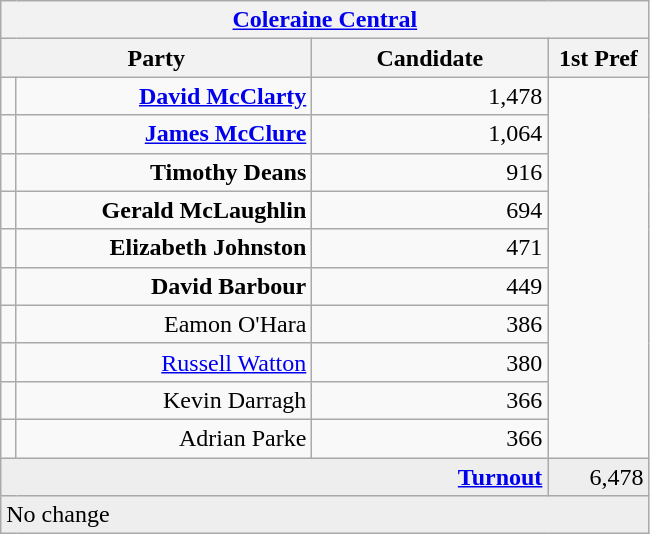<table class="wikitable">
<tr>
<th colspan="4" align="center"><a href='#'>Coleraine Central</a></th>
</tr>
<tr>
<th colspan="2" align="center" width=200>Party</th>
<th width=150>Candidate</th>
<th width=60>1st Pref</th>
</tr>
<tr>
<td></td>
<td align="right"><strong><a href='#'>David McClarty</a></strong></td>
<td align="right">1,478</td>
</tr>
<tr>
<td></td>
<td align="right"><strong><a href='#'>James McClure</a></strong></td>
<td align="right">1,064</td>
</tr>
<tr>
<td></td>
<td align="right"><strong>Timothy Deans</strong></td>
<td align="right">916</td>
</tr>
<tr>
<td></td>
<td align="right"><strong>Gerald McLaughlin</strong></td>
<td align="right">694</td>
</tr>
<tr>
<td></td>
<td align="right"><strong>Elizabeth Johnston</strong></td>
<td align="right">471</td>
</tr>
<tr>
<td></td>
<td align="right"><strong>David Barbour</strong></td>
<td align="right">449</td>
</tr>
<tr>
<td></td>
<td align="right">Eamon O'Hara</td>
<td align="right">386</td>
</tr>
<tr>
<td></td>
<td align="right"><a href='#'>Russell Watton</a></td>
<td align="right">380</td>
</tr>
<tr>
<td></td>
<td align="right">Kevin Darragh</td>
<td align="right">366</td>
</tr>
<tr>
<td></td>
<td align="right">Adrian Parke</td>
<td align="right">366</td>
</tr>
<tr bgcolor="EEEEEE">
<td colspan=3 align="right"><strong><a href='#'>Turnout</a></strong></td>
<td align="right">6,478</td>
</tr>
<tr>
<td colspan=4 bgcolor="EEEEEE">No change</td>
</tr>
</table>
